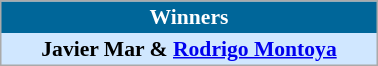<table align=center cellpadding="2" cellspacing="0" style="background: #f9f9f9; border: 1px #aaa solid; border-collapse: collapse; font-size: 90%;" width=20%>
<tr align=center bgcolor=#006699 style="color:white;">
<th width=100%><strong>Winners</strong></th>
</tr>
<tr align=center bgcolor=#D0E7FF>
<td align=center> <strong>Javier Mar & <a href='#'>Rodrigo Montoya</a></strong></td>
</tr>
</table>
